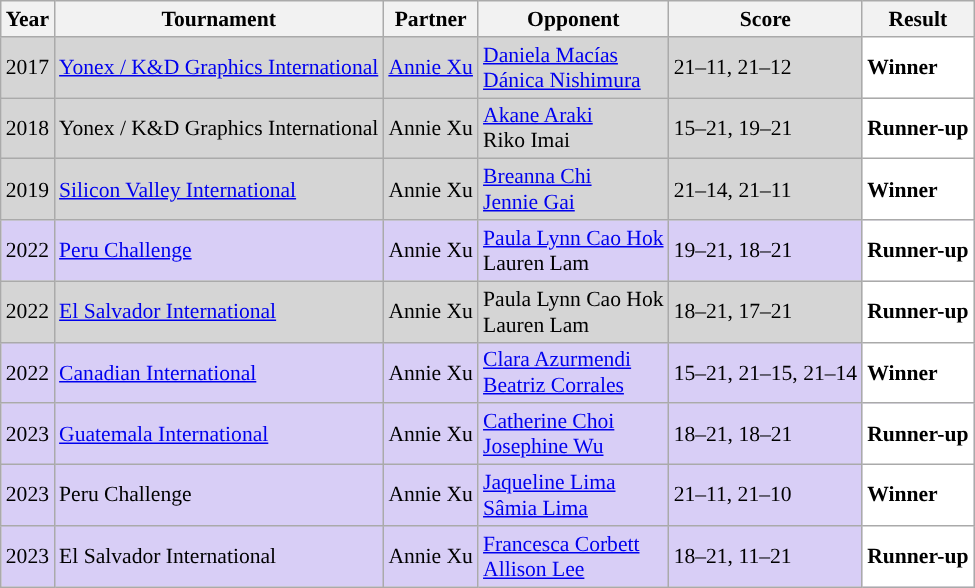<table class="sortable wikitable" style="font-size: 90%;">
<tr>
<th>Year</th>
<th>Tournament</th>
<th>Partner</th>
<th>Opponent</th>
<th>Score</th>
<th>Result</th>
</tr>
<tr style="background:#D5D5D5">
<td align="center">2017</td>
<td align="left"><a href='#'>Yonex / K&D Graphics International</a></td>
<td align="left"> <a href='#'>Annie Xu</a></td>
<td align="left"> <a href='#'>Daniela Macías</a><br> <a href='#'>Dánica Nishimura</a></td>
<td align="left">21–11, 21–12</td>
<td style="text-align:left; background:white"> <strong>Winner</strong></td>
</tr>
<tr style="background:#D5D5D5">
<td align="center">2018</td>
<td align="left">Yonex / K&D Graphics International</td>
<td align="left"> Annie Xu</td>
<td align="left"> <a href='#'>Akane Araki</a><br> Riko Imai</td>
<td align="left">15–21, 19–21</td>
<td style="text-align:left; background:white"> <strong>Runner-up</strong></td>
</tr>
<tr style="background:#D5D5D5">
<td align="center">2019</td>
<td align="left"><a href='#'>Silicon Valley International</a></td>
<td align="left"> Annie Xu</td>
<td align="left"> <a href='#'>Breanna Chi</a><br> <a href='#'>Jennie Gai</a></td>
<td align="left">21–14, 21–11</td>
<td style="text-align:left; background:white"> <strong>Winner</strong></td>
</tr>
<tr style="background:#D8CEF6">
<td align="center">2022</td>
<td align="left"><a href='#'>Peru Challenge</a></td>
<td align="left"> Annie Xu</td>
<td align="left"> <a href='#'>Paula Lynn Cao Hok</a><br> Lauren Lam</td>
<td align="left">19–21, 18–21</td>
<td style="text-align:left; background:white"> <strong>Runner-up</strong></td>
</tr>
<tr style="background:#D5D5D5">
<td align="center">2022</td>
<td align="left"><a href='#'>El Salvador International</a></td>
<td align="left"> Annie Xu</td>
<td align="left"> Paula Lynn Cao Hok<br> Lauren Lam</td>
<td align="left">18–21, 17–21</td>
<td style="text-align:left; background:white"> <strong>Runner-up</strong></td>
</tr>
<tr style="background:#D8CEF6">
<td align="center">2022</td>
<td align="left"><a href='#'>Canadian International</a></td>
<td align="left"> Annie Xu</td>
<td align="left"> <a href='#'>Clara Azurmendi</a><br> <a href='#'>Beatriz Corrales</a></td>
<td align="left">15–21, 21–15, 21–14</td>
<td style="text-align:left; background:white"> <strong>Winner</strong></td>
</tr>
<tr style="background:#D8CEF6">
<td align="center">2023</td>
<td align="left"><a href='#'>Guatemala International</a></td>
<td align="left"> Annie Xu</td>
<td align="left"> <a href='#'>Catherine Choi</a><br> <a href='#'>Josephine Wu</a></td>
<td align="left">18–21, 18–21</td>
<td style="text-align:left; background:white"> <strong>Runner-up</strong></td>
</tr>
<tr style="background:#D8CEF6">
<td align="center">2023</td>
<td align="left">Peru Challenge</td>
<td align="left"> Annie Xu</td>
<td align="left"> <a href='#'>Jaqueline Lima</a><br> <a href='#'>Sâmia Lima</a></td>
<td align="left">21–11, 21–10</td>
<td style="text-align:left; background:white"> <strong>Winner</strong></td>
</tr>
<tr style="background:#D8CEF6">
<td align="center">2023</td>
<td align="left">El Salvador International</td>
<td align="left"> Annie Xu</td>
<td align="left"> <a href='#'>Francesca Corbett</a><br> <a href='#'>Allison Lee</a></td>
<td align="left">18–21, 11–21</td>
<td style="text-align:left; background:white"> <strong>Runner-up</strong></td>
</tr>
</table>
